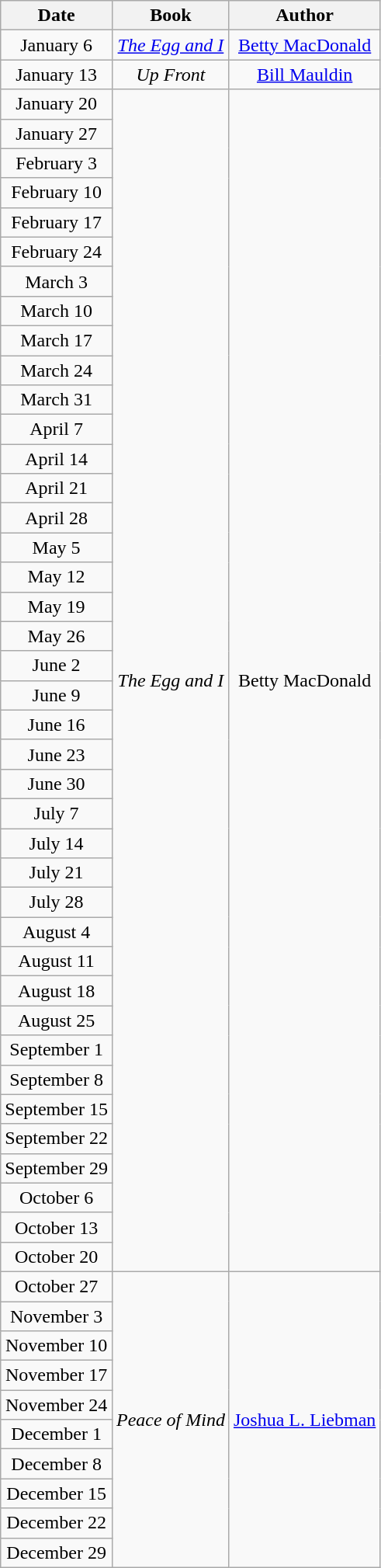<table class="wikitable sortable" style="text-align: center">
<tr>
<th>Date</th>
<th>Book</th>
<th>Author</th>
</tr>
<tr>
<td>January 6</td>
<td><em><a href='#'>The Egg and I</a></em></td>
<td><a href='#'>Betty MacDonald</a></td>
</tr>
<tr>
<td>January 13</td>
<td><em>Up Front</em></td>
<td><a href='#'>Bill Mauldin</a></td>
</tr>
<tr>
<td>January 20</td>
<td rowspan=40><em>The Egg and I</em></td>
<td rowspan=40>Betty MacDonald</td>
</tr>
<tr>
<td>January 27</td>
</tr>
<tr>
<td>February 3</td>
</tr>
<tr>
<td>February 10</td>
</tr>
<tr>
<td>February 17</td>
</tr>
<tr>
<td>February 24</td>
</tr>
<tr>
<td>March 3</td>
</tr>
<tr>
<td>March 10</td>
</tr>
<tr>
<td>March 17</td>
</tr>
<tr>
<td>March 24</td>
</tr>
<tr>
<td>March 31</td>
</tr>
<tr>
<td>April 7</td>
</tr>
<tr>
<td>April 14</td>
</tr>
<tr>
<td>April 21</td>
</tr>
<tr>
<td>April 28</td>
</tr>
<tr>
<td>May 5</td>
</tr>
<tr>
<td>May 12</td>
</tr>
<tr>
<td>May 19</td>
</tr>
<tr>
<td>May 26</td>
</tr>
<tr>
<td>June 2</td>
</tr>
<tr>
<td>June 9</td>
</tr>
<tr>
<td>June 16</td>
</tr>
<tr>
<td>June 23</td>
</tr>
<tr>
<td>June 30</td>
</tr>
<tr>
<td>July 7</td>
</tr>
<tr>
<td>July 14</td>
</tr>
<tr>
<td>July 21</td>
</tr>
<tr>
<td>July 28</td>
</tr>
<tr>
<td>August 4</td>
</tr>
<tr>
<td>August 11</td>
</tr>
<tr>
<td>August 18</td>
</tr>
<tr>
<td>August 25</td>
</tr>
<tr>
<td>September 1</td>
</tr>
<tr>
<td>September 8</td>
</tr>
<tr>
<td>September 15</td>
</tr>
<tr>
<td>September 22</td>
</tr>
<tr>
<td>September 29</td>
</tr>
<tr>
<td>October 6</td>
</tr>
<tr>
<td>October 13</td>
</tr>
<tr>
<td>October 20</td>
</tr>
<tr>
<td>October 27</td>
<td rowspan=10><em>Peace of Mind</em></td>
<td rowspan=10><a href='#'>Joshua L. Liebman</a></td>
</tr>
<tr>
<td>November 3</td>
</tr>
<tr>
<td>November 10</td>
</tr>
<tr>
<td>November 17</td>
</tr>
<tr>
<td>November 24</td>
</tr>
<tr>
<td>December 1</td>
</tr>
<tr>
<td>December 8</td>
</tr>
<tr>
<td>December 15</td>
</tr>
<tr>
<td>December 22</td>
</tr>
<tr>
<td>December 29</td>
</tr>
</table>
